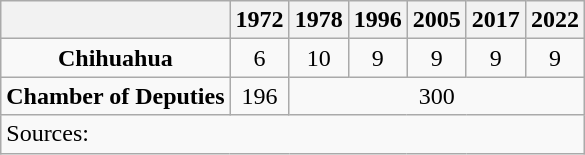<table class="wikitable mw-collapsible" style="text-align: center">
<tr>
<th></th>
<th>1972</th>
<th>1978</th>
<th>1996</th>
<th>2005</th>
<th>2017</th>
<th>2022</th>
</tr>
<tr>
<td><strong>Chihuahua</strong></td>
<td>6</td>
<td>10</td>
<td>9</td>
<td>9</td>
<td>9</td>
<td>9</td>
</tr>
<tr>
<td><strong>Chamber of Deputies</strong></td>
<td>196</td>
<td colspan=5>300</td>
</tr>
<tr>
<td colspan=7 style="text-align: left">Sources: </td>
</tr>
</table>
